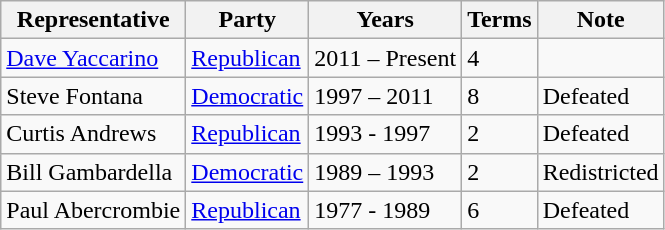<table class=wikitable>
<tr valign=bottom>
<th>Representative</th>
<th>Party</th>
<th>Years</th>
<th>Terms</th>
<th>Note</th>
</tr>
<tr>
<td><a href='#'>Dave Yaccarino</a></td>
<td><a href='#'>Republican</a></td>
<td>2011 – Present</td>
<td>4</td>
<td></td>
</tr>
<tr>
<td>Steve Fontana</td>
<td><a href='#'>Democratic</a></td>
<td>1997 – 2011</td>
<td>8</td>
<td>Defeated</td>
</tr>
<tr>
<td>Curtis Andrews</td>
<td><a href='#'>Republican</a></td>
<td>1993 - 1997</td>
<td>2</td>
<td>Defeated</td>
</tr>
<tr>
<td>Bill Gambardella</td>
<td><a href='#'>Democratic</a></td>
<td>1989 – 1993</td>
<td>2</td>
<td>Redistricted</td>
</tr>
<tr>
<td>Paul Abercrombie</td>
<td><a href='#'>Republican</a></td>
<td>1977 - 1989</td>
<td>6</td>
<td>Defeated</td>
</tr>
</table>
